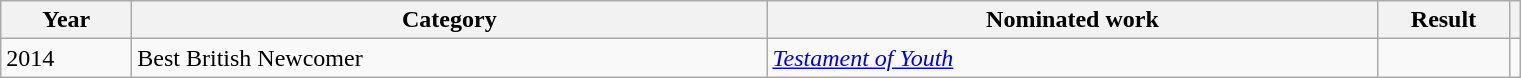<table class=wikitable>
<tr>
<th scope="col" style="width:5em;">Year</th>
<th scope="col" style="width:26em;">Category</th>
<th scope="col" style="width:25em;">Nominated work</th>
<th scope="col" style="width:5em;">Result</th>
<th></th>
</tr>
<tr>
<td>2014</td>
<td>Best British Newcomer</td>
<td><em><a href='#'>Testament of Youth</a></em></td>
<td></td>
<td align="center"></td>
</tr>
</table>
